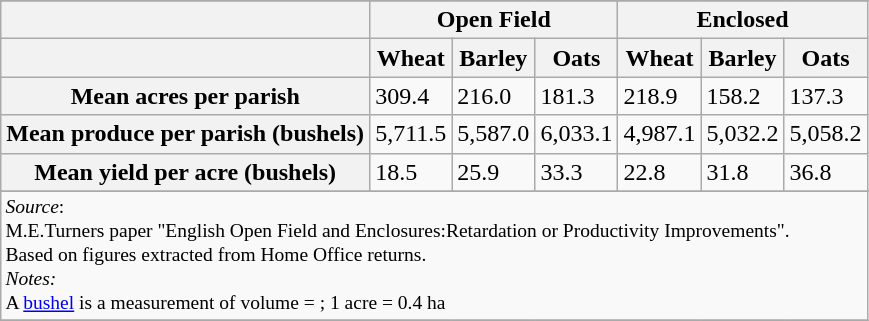<table class="wikitable" align="center" cellpadding="1" cellspacing="1" align="center" style="margin:0 0 1em 1em">
<tr>
</tr>
<tr>
<th colspan=1> </th>
<th colspan=3 align="center">Open Field</th>
<th colspan=3 align="center">Enclosed</th>
</tr>
<tr>
<th></th>
<th>Wheat</th>
<th>Barley</th>
<th>Oats</th>
<th>Wheat</th>
<th>Barley</th>
<th>Oats</th>
</tr>
<tr>
<th>Mean acres per parish</th>
<td>309.4</td>
<td>216.0</td>
<td>181.3</td>
<td>218.9</td>
<td>158.2</td>
<td>137.3</td>
</tr>
<tr>
<th>Mean produce per parish (bushels)</th>
<td>5,711.5</td>
<td>5,587.0</td>
<td>6,033.1</td>
<td>4,987.1</td>
<td>5,032.2</td>
<td>5,058.2</td>
</tr>
<tr>
<th>Mean yield per acre (bushels)</th>
<td>18.5</td>
<td>25.9</td>
<td>33.3</td>
<td>22.8</td>
<td>31.8</td>
<td>36.8</td>
</tr>
<tr>
</tr>
<tr>
</tr>
<tr>
<td colspan="7" style="font-size: small"><em>Source</em>:<br>M.E.Turners paper "English Open Field and Enclosures:Retardation or Productivity Improvements".<br>
Based on figures extracted from Home Office returns.<br><em>Notes:</em><br>
A <a href='#'>bushel</a> is a measurement of volume = ; 1 acre = 0.4 ha</td>
</tr>
<tr>
</tr>
</table>
